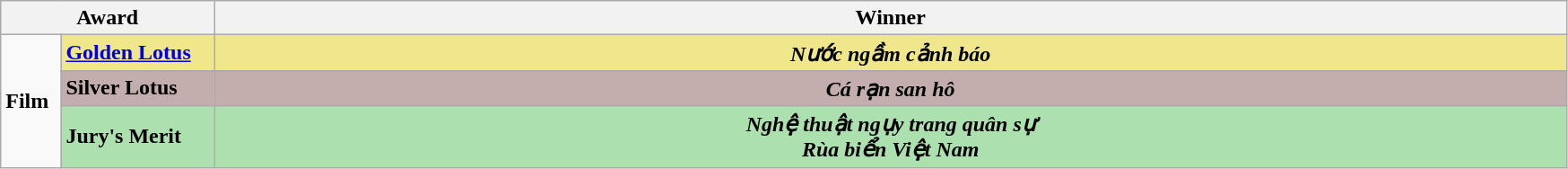<table class=wikitable>
<tr>
<th width="12%" colspan="2">Award</th>
<th width="76%">Winner</th>
</tr>
<tr>
<td rowspan="3"><strong>Film</strong></td>
<td style="background:#F0E68C"><strong><a href='#'>Golden Lotus</a></strong></td>
<td style="background:#F0E68C" align=center><strong><em>Nước ngầm cảnh báo</em></strong></td>
</tr>
<tr>
<td style="background:#C4AEAD"><strong>Silver Lotus</strong></td>
<td style="background:#C4AEAD" align=center><strong><em>Cá rạn san hô</em></strong></td>
</tr>
<tr>
<td style="background:#ACE1AF"><strong>Jury's Merit</strong></td>
<td style="background:#ACE1AF" align=center><strong><em>Nghệ thuật ngụy trang quân sự</em></strong><br><strong><em>Rùa biển Việt Nam</em></strong></td>
</tr>
</table>
